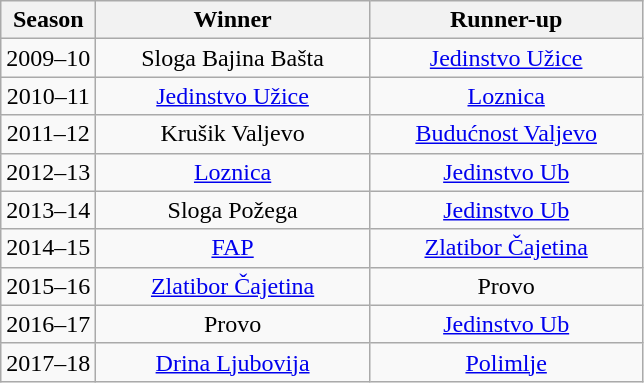<table class="wikitable sortable" style="text-align:center">
<tr>
<th>Season</th>
<th width=175>Winner</th>
<th width=175>Runner-up</th>
</tr>
<tr>
<td>2009–10</td>
<td>Sloga Bajina Bašta</td>
<td><a href='#'>Jedinstvo Užice</a></td>
</tr>
<tr>
<td>2010–11</td>
<td><a href='#'>Jedinstvo Užice</a></td>
<td><a href='#'>Loznica</a></td>
</tr>
<tr>
<td>2011–12</td>
<td>Krušik Valjevo</td>
<td><a href='#'>Budućnost Valjevo</a></td>
</tr>
<tr>
<td>2012–13</td>
<td><a href='#'>Loznica</a></td>
<td><a href='#'>Jedinstvo Ub</a></td>
</tr>
<tr>
<td>2013–14</td>
<td>Sloga Požega</td>
<td><a href='#'>Jedinstvo Ub</a></td>
</tr>
<tr>
<td>2014–15</td>
<td><a href='#'>FAP</a></td>
<td><a href='#'>Zlatibor Čajetina</a></td>
</tr>
<tr>
<td>2015–16</td>
<td><a href='#'>Zlatibor Čajetina</a></td>
<td>Provo</td>
</tr>
<tr>
<td>2016–17</td>
<td>Provo</td>
<td><a href='#'>Jedinstvo Ub</a></td>
</tr>
<tr>
<td>2017–18</td>
<td><a href='#'>Drina Ljubovija</a></td>
<td><a href='#'>Polimlje</a></td>
</tr>
</table>
